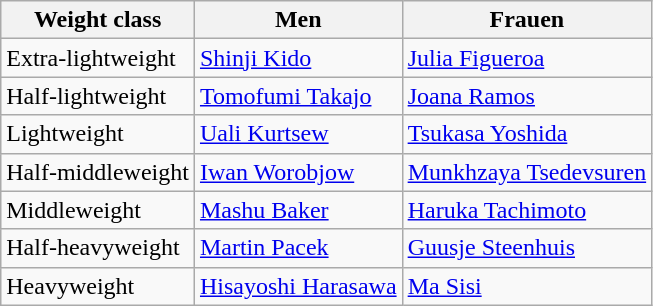<table class="wikitable">
<tr>
<th><strong>Weight class</strong></th>
<th><strong>Men</strong></th>
<th>Frauen</th>
</tr>
<tr>
<td>Extra-lightweight</td>
<td><a href='#'>Shinji Kido</a></td>
<td><a href='#'>Julia Figueroa</a></td>
</tr>
<tr>
<td>Half-lightweight</td>
<td><a href='#'>Tomofumi Takajo</a></td>
<td><a href='#'>Joana Ramos</a></td>
</tr>
<tr>
<td>Lightweight</td>
<td><a href='#'>Uali Kurtsew</a></td>
<td><a href='#'>Tsukasa Yoshida</a></td>
</tr>
<tr>
<td>Half-middleweight</td>
<td><a href='#'>Iwan Worobjow</a></td>
<td><a href='#'>Munkhzaya Tsedevsuren</a></td>
</tr>
<tr>
<td>Middleweight</td>
<td><a href='#'>Mashu Baker</a></td>
<td><a href='#'>Haruka Tachimoto</a></td>
</tr>
<tr>
<td>Half-heavyweight</td>
<td><a href='#'>Martin Pacek</a></td>
<td><a href='#'>Guusje Steenhuis</a></td>
</tr>
<tr>
<td>Heavyweight</td>
<td><a href='#'>Hisayoshi Harasawa</a></td>
<td><a href='#'>Ma Sisi</a></td>
</tr>
</table>
